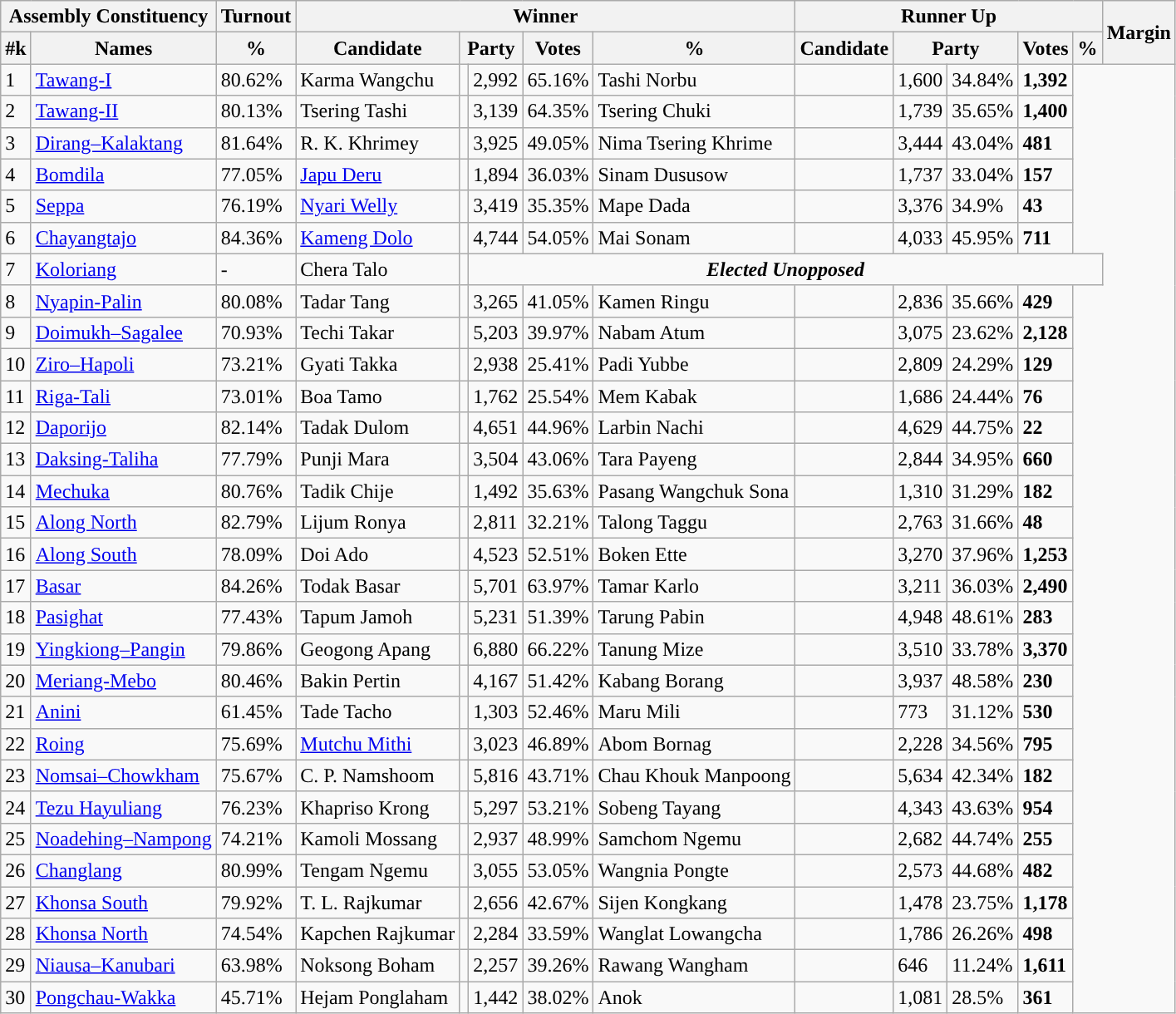<table class="wikitable sortable">
<tr>
<th colspan="2">Assembly Constituency</th>
<th>Turnout</th>
<th colspan="5">Winner</th>
<th colspan="5">Runner Up</th>
<th rowspan="2" data-sort-type=number>Margin</th>
</tr>
<tr>
<th>#k</th>
<th>Names</th>
<th>%</th>
<th>Candidate</th>
<th colspan="2">Party</th>
<th data-sort-type=number>Votes</th>
<th>%</th>
<th>Candidate</th>
<th colspan="2">Party</th>
<th data-sort-type=number>Votes</th>
<th>%</th>
</tr>
<tr>
<td>1</td>
<td><a href='#'>Tawang-I</a></td>
<td>80.62%</td>
<td>Karma Wangchu</td>
<td></td>
<td>2,992</td>
<td>65.16%</td>
<td>Tashi Norbu</td>
<td></td>
<td>1,600</td>
<td>34.84%</td>
<td style="background:"><span><strong>1,392</strong></span></td>
</tr>
<tr>
<td>2</td>
<td><a href='#'>Tawang-II</a></td>
<td>80.13%</td>
<td>Tsering Tashi</td>
<td></td>
<td>3,139</td>
<td>64.35%</td>
<td>Tsering Chuki</td>
<td></td>
<td>1,739</td>
<td>35.65%</td>
<td style="background:"><span><strong>1,400</strong></span></td>
</tr>
<tr>
<td>3</td>
<td><a href='#'>Dirang–Kalaktang</a></td>
<td>81.64%</td>
<td>R. K. Khrimey</td>
<td></td>
<td>3,925</td>
<td>49.05%</td>
<td>Nima Tsering Khrime</td>
<td></td>
<td>3,444</td>
<td>43.04%</td>
<td style="background:"><span><strong>481</strong></span></td>
</tr>
<tr>
<td>4</td>
<td><a href='#'>Bomdila</a></td>
<td>77.05%</td>
<td><a href='#'>Japu Deru</a></td>
<td></td>
<td>1,894</td>
<td>36.03%</td>
<td>Sinam Dususow</td>
<td></td>
<td>1,737</td>
<td>33.04%</td>
<td style="background:"><span><strong>157</strong></span></td>
</tr>
<tr>
<td>5</td>
<td><a href='#'>Seppa</a></td>
<td>76.19%</td>
<td><a href='#'>Nyari Welly</a></td>
<td></td>
<td>3,419</td>
<td>35.35%</td>
<td>Mape Dada</td>
<td></td>
<td>3,376</td>
<td>34.9%</td>
<td style="background:"><span><strong>43</strong></span></td>
</tr>
<tr>
<td>6</td>
<td><a href='#'>Chayangtajo</a></td>
<td>84.36%</td>
<td><a href='#'>Kameng Dolo</a></td>
<td></td>
<td>4,744</td>
<td>54.05%</td>
<td>Mai Sonam</td>
<td></td>
<td>4,033</td>
<td>45.95%</td>
<td style="background:"><span><strong>711</strong></span></td>
</tr>
<tr>
<td>7</td>
<td><a href='#'>Koloriang</a></td>
<td>-</td>
<td>Chera Talo</td>
<td></td>
<td colspan=8 style="text-align:center;"><strong><em>Elected Unopposed</em></strong></td>
</tr>
<tr>
<td>8</td>
<td><a href='#'>Nyapin-Palin</a></td>
<td>80.08%</td>
<td>Tadar Tang</td>
<td></td>
<td>3,265</td>
<td>41.05%</td>
<td>Kamen Ringu</td>
<td></td>
<td>2,836</td>
<td>35.66%</td>
<td style="background:"><span><strong>429</strong></span></td>
</tr>
<tr>
<td>9</td>
<td><a href='#'>Doimukh–Sagalee</a></td>
<td>70.93%</td>
<td>Techi Takar</td>
<td></td>
<td>5,203</td>
<td>39.97%</td>
<td>Nabam Atum</td>
<td></td>
<td>3,075</td>
<td>23.62%</td>
<td style="background:"><span><strong>2,128</strong></span></td>
</tr>
<tr>
<td>10</td>
<td><a href='#'>Ziro–Hapoli</a></td>
<td>73.21%</td>
<td>Gyati Takka</td>
<td></td>
<td>2,938</td>
<td>25.41%</td>
<td>Padi Yubbe</td>
<td></td>
<td>2,809</td>
<td>24.29%</td>
<td style="background:"><span><strong>129</strong></span></td>
</tr>
<tr>
<td>11</td>
<td><a href='#'>Riga-Tali</a></td>
<td>73.01%</td>
<td>Boa Tamo</td>
<td></td>
<td>1,762</td>
<td>25.54%</td>
<td>Mem Kabak</td>
<td></td>
<td>1,686</td>
<td>24.44%</td>
<td style="background:"><span><strong>76</strong></span></td>
</tr>
<tr>
<td>12</td>
<td><a href='#'>Daporijo</a></td>
<td>82.14%</td>
<td>Tadak Dulom</td>
<td></td>
<td>4,651</td>
<td>44.96%</td>
<td>Larbin Nachi</td>
<td></td>
<td>4,629</td>
<td>44.75%</td>
<td style="background:"><span><strong>22</strong></span></td>
</tr>
<tr>
<td>13</td>
<td><a href='#'>Daksing-Taliha</a></td>
<td>77.79%</td>
<td>Punji Mara</td>
<td></td>
<td>3,504</td>
<td>43.06%</td>
<td>Tara Payeng</td>
<td></td>
<td>2,844</td>
<td>34.95%</td>
<td style="background:"><span><strong>660</strong></span></td>
</tr>
<tr>
<td>14</td>
<td><a href='#'>Mechuka</a></td>
<td>80.76%</td>
<td>Tadik Chije</td>
<td></td>
<td>1,492</td>
<td>35.63%</td>
<td>Pasang Wangchuk Sona</td>
<td></td>
<td>1,310</td>
<td>31.29%</td>
<td style="background:"><span><strong>182</strong></span></td>
</tr>
<tr>
<td>15</td>
<td><a href='#'>Along North</a></td>
<td>82.79%</td>
<td>Lijum Ronya</td>
<td></td>
<td>2,811</td>
<td>32.21%</td>
<td>Talong Taggu</td>
<td></td>
<td>2,763</td>
<td>31.66%</td>
<td style="background:"><span><strong>48</strong></span></td>
</tr>
<tr>
<td>16</td>
<td><a href='#'>Along South</a></td>
<td>78.09%</td>
<td>Doi Ado</td>
<td></td>
<td>4,523</td>
<td>52.51%</td>
<td>Boken Ette</td>
<td></td>
<td>3,270</td>
<td>37.96%</td>
<td style="background:"><span><strong>1,253</strong></span></td>
</tr>
<tr>
<td>17</td>
<td><a href='#'>Basar</a></td>
<td>84.26%</td>
<td>Todak Basar</td>
<td></td>
<td>5,701</td>
<td>63.97%</td>
<td>Tamar Karlo</td>
<td></td>
<td>3,211</td>
<td>36.03%</td>
<td style="background:"><span><strong>2,490</strong></span></td>
</tr>
<tr>
<td>18</td>
<td><a href='#'>Pasighat</a></td>
<td>77.43%</td>
<td>Tapum Jamoh</td>
<td></td>
<td>5,231</td>
<td>51.39%</td>
<td>Tarung Pabin</td>
<td></td>
<td>4,948</td>
<td>48.61%</td>
<td style="background:"><span><strong>283</strong></span></td>
</tr>
<tr>
<td>19</td>
<td><a href='#'>Yingkiong–Pangin</a></td>
<td>79.86%</td>
<td>Geogong Apang</td>
<td></td>
<td>6,880</td>
<td>66.22%</td>
<td>Tanung Mize</td>
<td></td>
<td>3,510</td>
<td>33.78%</td>
<td style="background:"><span><strong>3,370</strong></span></td>
</tr>
<tr>
<td>20</td>
<td><a href='#'>Meriang-Mebo</a></td>
<td>80.46%</td>
<td>Bakin Pertin</td>
<td></td>
<td>4,167</td>
<td>51.42%</td>
<td>Kabang Borang</td>
<td></td>
<td>3,937</td>
<td>48.58%</td>
<td style="background:"><span><strong>230</strong></span></td>
</tr>
<tr>
<td>21</td>
<td><a href='#'>Anini</a></td>
<td>61.45%</td>
<td>Tade Tacho</td>
<td></td>
<td>1,303</td>
<td>52.46%</td>
<td>Maru Mili</td>
<td></td>
<td>773</td>
<td>31.12%</td>
<td style="background:"><span><strong>530</strong></span></td>
</tr>
<tr>
<td>22</td>
<td><a href='#'>Roing</a></td>
<td>75.69%</td>
<td><a href='#'>Mutchu Mithi</a></td>
<td></td>
<td>3,023</td>
<td>46.89%</td>
<td>Abom Bornag</td>
<td></td>
<td>2,228</td>
<td>34.56%</td>
<td style="background:"><span><strong>795</strong></span></td>
</tr>
<tr>
<td>23</td>
<td><a href='#'>Nomsai–Chowkham</a></td>
<td>75.67%</td>
<td>C. P. Namshoom</td>
<td></td>
<td>5,816</td>
<td>43.71%</td>
<td>Chau Khouk Manpoong</td>
<td></td>
<td>5,634</td>
<td>42.34%</td>
<td style="background:"><span><strong>182</strong></span></td>
</tr>
<tr>
<td>24</td>
<td><a href='#'>Tezu Hayuliang</a></td>
<td>76.23%</td>
<td>Khapriso Krong</td>
<td></td>
<td>5,297</td>
<td>53.21%</td>
<td>Sobeng Tayang</td>
<td></td>
<td>4,343</td>
<td>43.63%</td>
<td style="background:"><span><strong>954</strong></span></td>
</tr>
<tr>
<td>25</td>
<td><a href='#'>Noadehing–Nampong</a></td>
<td>74.21%</td>
<td>Kamoli Mossang</td>
<td></td>
<td>2,937</td>
<td>48.99%</td>
<td>Samchom Ngemu</td>
<td></td>
<td>2,682</td>
<td>44.74%</td>
<td style="background:"><span><strong>255</strong></span></td>
</tr>
<tr>
<td>26</td>
<td><a href='#'>Changlang</a></td>
<td>80.99%</td>
<td>Tengam Ngemu</td>
<td></td>
<td>3,055</td>
<td>53.05%</td>
<td>Wangnia Pongte</td>
<td></td>
<td>2,573</td>
<td>44.68%</td>
<td style="background:"><span><strong>482</strong></span></td>
</tr>
<tr>
<td>27</td>
<td><a href='#'>Khonsa South</a></td>
<td>79.92%</td>
<td>T. L. Rajkumar</td>
<td></td>
<td>2,656</td>
<td>42.67%</td>
<td>Sijen Kongkang</td>
<td></td>
<td>1,478</td>
<td>23.75%</td>
<td style="background:"><span><strong>1,178</strong></span></td>
</tr>
<tr>
<td>28</td>
<td><a href='#'>Khonsa North</a></td>
<td>74.54%</td>
<td>Kapchen Rajkumar</td>
<td></td>
<td>2,284</td>
<td>33.59%</td>
<td>Wanglat Lowangcha</td>
<td></td>
<td>1,786</td>
<td>26.26%</td>
<td style="background:"><span><strong>498</strong></span></td>
</tr>
<tr>
<td>29</td>
<td><a href='#'>Niausa–Kanubari</a></td>
<td>63.98%</td>
<td>Noksong Boham</td>
<td></td>
<td>2,257</td>
<td>39.26%</td>
<td>Rawang Wangham</td>
<td></td>
<td>646</td>
<td>11.24%</td>
<td style="background:"><span><strong>1,611</strong></span></td>
</tr>
<tr>
<td>30</td>
<td><a href='#'>Pongchau-Wakka</a></td>
<td>45.71%</td>
<td>Hejam Ponglaham</td>
<td></td>
<td>1,442</td>
<td>38.02%</td>
<td>Anok</td>
<td></td>
<td>1,081</td>
<td>28.5%</td>
<td style="background:"><span><strong>361</strong></span></td>
</tr>
</table>
